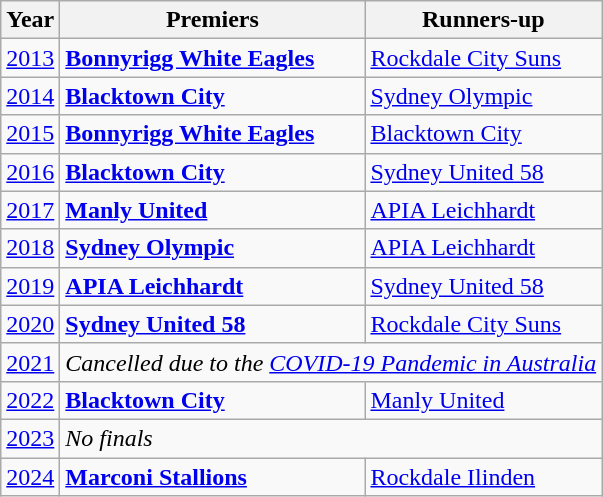<table class="wikitable">
<tr>
<th>Year</th>
<th>Premiers</th>
<th>Runners-up</th>
</tr>
<tr>
<td><a href='#'>2013</a></td>
<td><strong><a href='#'>Bonnyrigg White Eagles</a></strong></td>
<td><a href='#'>Rockdale City Suns</a></td>
</tr>
<tr>
<td><a href='#'>2014</a></td>
<td><strong><a href='#'>Blacktown City</a></strong></td>
<td><a href='#'>Sydney Olympic</a></td>
</tr>
<tr>
<td><a href='#'>2015</a></td>
<td><strong><a href='#'>Bonnyrigg White Eagles</a></strong></td>
<td><a href='#'>Blacktown City</a></td>
</tr>
<tr>
<td><a href='#'>2016</a></td>
<td><strong><a href='#'>Blacktown City</a></strong></td>
<td><a href='#'>Sydney United 58</a></td>
</tr>
<tr>
<td><a href='#'>2017</a></td>
<td><strong><a href='#'>Manly United</a></strong></td>
<td><a href='#'>APIA Leichhardt</a></td>
</tr>
<tr>
<td><a href='#'>2018</a></td>
<td><strong><a href='#'>Sydney Olympic</a></strong></td>
<td><a href='#'>APIA Leichhardt</a></td>
</tr>
<tr>
<td><a href='#'>2019</a></td>
<td><strong><a href='#'>APIA Leichhardt</a></strong></td>
<td><a href='#'>Sydney United 58</a></td>
</tr>
<tr>
<td><a href='#'>2020</a></td>
<td><strong><a href='#'>Sydney United 58</a></strong></td>
<td><a href='#'>Rockdale City Suns</a></td>
</tr>
<tr>
<td><a href='#'>2021</a></td>
<td colspan=2><em>Cancelled due to the <a href='#'>COVID-19 Pandemic in Australia</a></em></td>
</tr>
<tr>
<td><a href='#'>2022</a></td>
<td><strong><a href='#'>Blacktown City</a></strong></td>
<td><a href='#'>Manly United</a></td>
</tr>
<tr>
<td><a href='#'>2023</a></td>
<td colspan=2><em>No finals</em></td>
</tr>
<tr>
<td><a href='#'>2024</a></td>
<td><strong><a href='#'>Marconi Stallions</a></strong></td>
<td><a href='#'>Rockdale Ilinden</a></td>
</tr>
</table>
